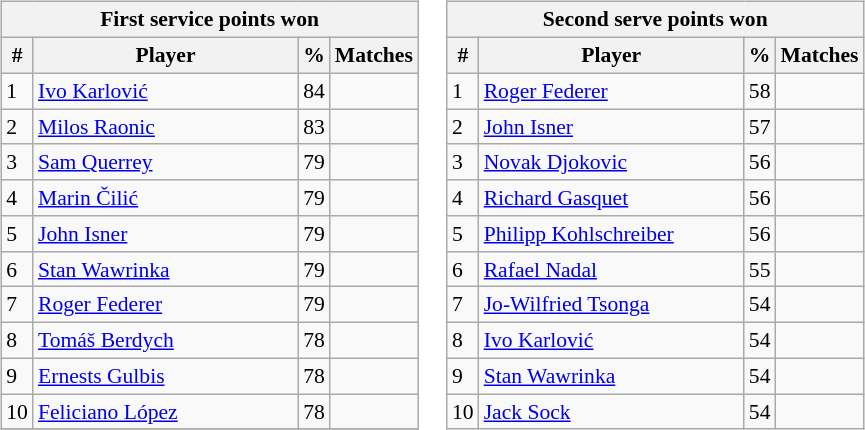<table>
<tr valign=top>
<td width=50%><br><table class="wikitable collapsible uncollapsed" style=font-size:90%>
<tr>
<th colspan=4>First service points won</th>
</tr>
<tr>
<th>#</th>
<th width=170>Player</th>
<th>%</th>
<th>Matches</th>
</tr>
<tr bgcolor=>
<td>1</td>
<td> <a href='#'>Ivo Karlović</a></td>
<td>84</td>
<td></td>
</tr>
<tr>
<td>2</td>
<td> <a href='#'>Milos Raonic</a></td>
<td>83</td>
<td></td>
</tr>
<tr bgcolor=>
<td>3</td>
<td> <a href='#'>Sam Querrey</a></td>
<td>79</td>
<td></td>
</tr>
<tr>
<td>4</td>
<td> <a href='#'>Marin Čilić</a></td>
<td>79</td>
<td></td>
</tr>
<tr bgcolor=>
<td>5</td>
<td> <a href='#'>John Isner</a></td>
<td>79</td>
<td></td>
</tr>
<tr>
<td>6</td>
<td> <a href='#'>Stan Wawrinka</a></td>
<td>79</td>
<td></td>
</tr>
<tr bgcolor=>
<td>7</td>
<td> <a href='#'>Roger Federer</a></td>
<td>79</td>
<td></td>
</tr>
<tr bgcolor=>
<td>8</td>
<td> <a href='#'>Tomáš Berdych</a></td>
<td>78</td>
<td></td>
</tr>
<tr>
<td>9</td>
<td> <a href='#'>Ernests Gulbis</a></td>
<td>78</td>
<td></td>
</tr>
<tr>
<td>10</td>
<td> <a href='#'>Feliciano López</a></td>
<td>78</td>
<td></td>
</tr>
<tr>
</tr>
</table>
</td>
<td width=50%><br><table class="wikitable collapsible uncollapsed" style=font-size:90%>
<tr>
<th colspan=4>Second serve points won</th>
</tr>
<tr>
<th>#</th>
<th width=170>Player</th>
<th>%</th>
<th>Matches</th>
</tr>
<tr bgcolor=>
<td>1</td>
<td> <a href='#'>Roger Federer</a></td>
<td>58</td>
<td></td>
</tr>
<tr>
<td>2</td>
<td> <a href='#'>John Isner</a></td>
<td>57</td>
<td></td>
</tr>
<tr bgcolor=>
<td>3</td>
<td> <a href='#'>Novak Djokovic</a></td>
<td>56</td>
<td></td>
</tr>
<tr>
<td>4</td>
<td> <a href='#'>Richard Gasquet</a></td>
<td>56</td>
<td></td>
</tr>
<tr bgcolor=>
<td>5</td>
<td> <a href='#'>Philipp Kohlschreiber</a></td>
<td>56</td>
<td></td>
</tr>
<tr>
<td>6</td>
<td> <a href='#'>Rafael Nadal</a></td>
<td>55</td>
<td></td>
</tr>
<tr bgcolor=>
<td>7</td>
<td> <a href='#'>Jo-Wilfried Tsonga</a></td>
<td>54</td>
<td></td>
</tr>
<tr>
<td>8</td>
<td> <a href='#'>Ivo Karlović</a></td>
<td>54</td>
<td></td>
</tr>
<tr bgcolor=>
<td>9</td>
<td> <a href='#'>Stan Wawrinka</a></td>
<td>54</td>
<td></td>
</tr>
<tr>
<td>10</td>
<td> <a href='#'>Jack Sock</a></td>
<td>54</td>
<td></td>
</tr>
</table>
</td>
</tr>
</table>
